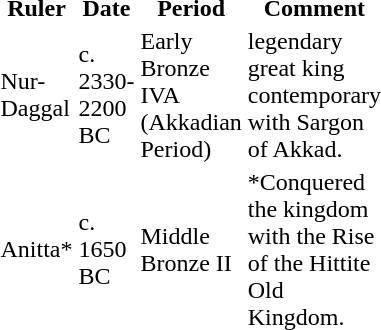<table class="wikitable, center" Width="80 %">
<tr>
<th>Ruler</th>
<th>Date</th>
<th>Period</th>
<th>Comment</th>
</tr>
<tr>
<td>Nur-Daggal</td>
<td>c. 2330-2200 BC</td>
<td>Early Bronze IVA (Akkadian Period)</td>
<td>legendary great king contemporary with Sargon of Akkad.</td>
</tr>
<tr>
<td>Anitta*</td>
<td>c. 1650 BC</td>
<td>Middle Bronze II</td>
<td>*Conquered the kingdom with the Rise of the Hittite Old Kingdom.</td>
</tr>
<tr>
</tr>
</table>
